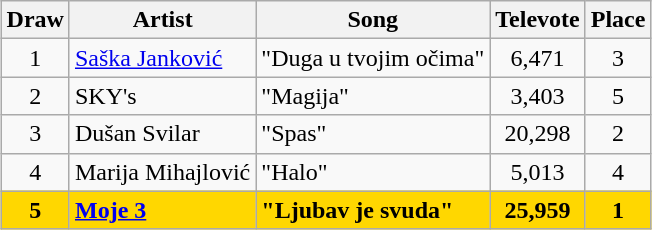<table class="sortable wikitable" style="margin: 1em auto 1em auto; text-align:center">
<tr>
<th>Draw</th>
<th>Artist</th>
<th>Song</th>
<th>Televote</th>
<th>Place</th>
</tr>
<tr>
<td>1</td>
<td align="left"><a href='#'>Saška Janković</a></td>
<td align="left">"Duga u tvojim očima"</td>
<td>6,471</td>
<td>3</td>
</tr>
<tr>
<td>2</td>
<td align="left">SKY's</td>
<td align="left">"Magija"</td>
<td>3,403</td>
<td>5</td>
</tr>
<tr>
<td>3</td>
<td align="left">Dušan Svilar</td>
<td align="left">"Spas"</td>
<td>20,298</td>
<td>2</td>
</tr>
<tr>
<td>4</td>
<td align="left">Marija Mihajlović</td>
<td align="left">"Halo"</td>
<td>5,013</td>
<td>4</td>
</tr>
<tr style="font-weight:bold; background:gold;">
<td>5</td>
<td align="left"><a href='#'>Moje 3</a></td>
<td align="left">"Ljubav je svuda"</td>
<td>25,959</td>
<td>1</td>
</tr>
</table>
